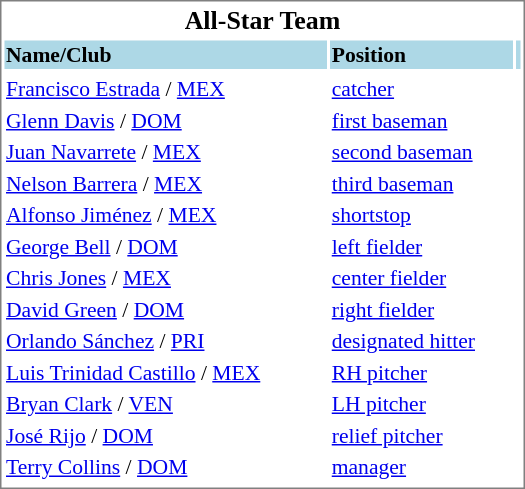<table cellpadding="1" width="350px" style="font-size: 90%; border: 1px solid gray;">
<tr align="center" style="font-size: larger;">
<td colspan=6><strong>All-Star Team</strong></td>
</tr>
<tr style="background:lightblue;">
<td><strong>Name/Club</strong></td>
<td><strong>Position</strong></td>
<td></td>
</tr>
<tr align="center" style="vertical-align: middle;" style="background:lightblue;">
</tr>
<tr>
<td><a href='#'>Francisco Estrada</a> / <a href='#'>MEX</a></td>
<td><a href='#'>catcher</a></td>
</tr>
<tr>
<td><a href='#'>Glenn Davis</a> / <a href='#'>DOM</a></td>
<td><a href='#'>first baseman</a></td>
</tr>
<tr>
<td><a href='#'>Juan Navarrete</a> / <a href='#'>MEX</a></td>
<td><a href='#'>second baseman</a></td>
</tr>
<tr>
<td><a href='#'>Nelson Barrera</a> / <a href='#'>MEX</a></td>
<td><a href='#'>third baseman</a></td>
</tr>
<tr>
<td><a href='#'>Alfonso Jiménez</a> / <a href='#'>MEX</a></td>
<td><a href='#'>shortstop</a></td>
</tr>
<tr>
<td><a href='#'>George Bell</a> / <a href='#'>DOM</a></td>
<td><a href='#'>left fielder</a></td>
</tr>
<tr>
<td><a href='#'>Chris Jones</a> / <a href='#'>MEX</a></td>
<td><a href='#'>center fielder</a></td>
</tr>
<tr>
<td><a href='#'>David Green</a> / <a href='#'>DOM</a></td>
<td><a href='#'>right fielder</a></td>
</tr>
<tr>
<td><a href='#'>Orlando Sánchez</a> / <a href='#'>PRI</a></td>
<td><a href='#'>designated hitter</a></td>
</tr>
<tr>
<td><a href='#'>Luis Trinidad Castillo</a> / <a href='#'>MEX</a></td>
<td><a href='#'>RH pitcher</a></td>
</tr>
<tr>
<td><a href='#'>Bryan Clark</a> / <a href='#'>VEN</a></td>
<td><a href='#'>LH pitcher</a></td>
</tr>
<tr>
<td><a href='#'>José Rijo</a> / <a href='#'>DOM</a></td>
<td><a href='#'>relief pitcher</a></td>
</tr>
<tr>
<td><a href='#'>Terry Collins</a> / <a href='#'>DOM</a></td>
<td><a href='#'>manager</a></td>
</tr>
<tr>
</tr>
</table>
